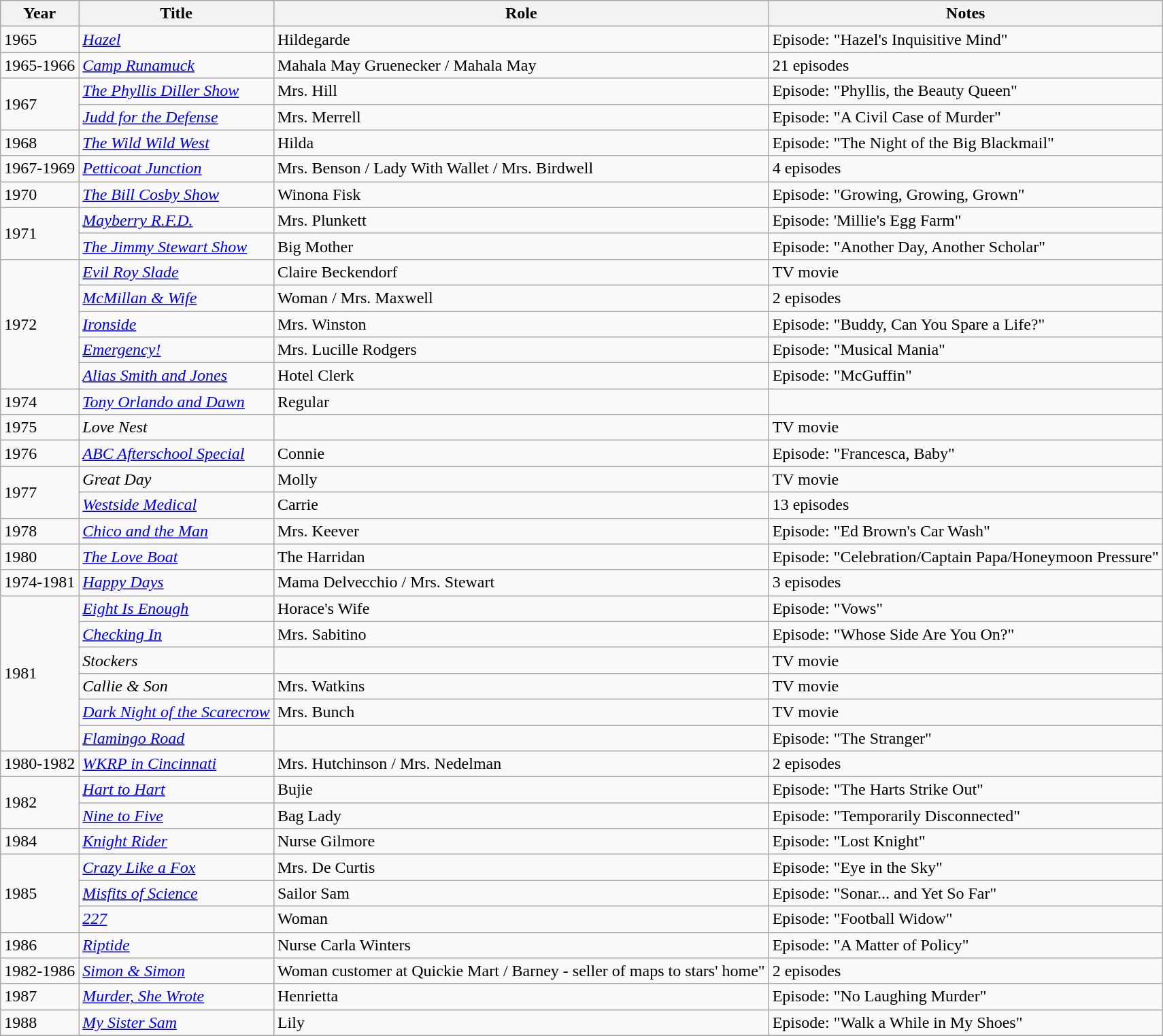<table class="wikitable sortable">
<tr>
<th>Year</th>
<th>Title</th>
<th>Role</th>
<th class="unsortable">Notes</th>
</tr>
<tr>
<td>1965</td>
<td><em><a href='#'>Hazel</a></em></td>
<td>Hildegarde</td>
<td>Episode: "Hazel's Inquisitive Mind"</td>
</tr>
<tr>
<td>1965-1966</td>
<td><em><a href='#'>Camp Runamuck</a></em></td>
<td>Mahala May Gruenecker / Mahala May</td>
<td>21 episodes</td>
</tr>
<tr>
<td rowspan=2>1967</td>
<td><em><a href='#'>The Phyllis Diller Show</a></em></td>
<td>Mrs. Hill</td>
<td>Episode: "Phyllis, the Beauty Queen"</td>
</tr>
<tr>
<td><em><a href='#'>Judd for the Defense</a></em></td>
<td>Mrs. Merrell</td>
<td>Episode: "A Civil Case of Murder"</td>
</tr>
<tr>
<td>1968</td>
<td><em><a href='#'>The Wild Wild West</a></em></td>
<td>Hilda</td>
<td>Episode: "The Night of the Big Blackmail"</td>
</tr>
<tr>
<td>1967-1969</td>
<td><em><a href='#'>Petticoat Junction</a></em></td>
<td>Mrs. Benson / Lady With Wallet / Mrs. Birdwell</td>
<td>4 episodes</td>
</tr>
<tr>
<td>1970</td>
<td><em><a href='#'>The Bill Cosby Show</a></em></td>
<td>Winona Fisk</td>
<td>Episode: "Growing, Growing, Grown"</td>
</tr>
<tr>
<td rowspan=2>1971</td>
<td><em><a href='#'>Mayberry R.F.D.</a></em></td>
<td>Mrs. Plunkett</td>
<td>Episode: 'Millie's Egg Farm"</td>
</tr>
<tr>
<td><em><a href='#'>The Jimmy Stewart Show</a></em></td>
<td>Big Mother</td>
<td>Episode: "Another Day, Another Scholar"</td>
</tr>
<tr>
<td rowspan=5>1972</td>
<td><em><a href='#'>Evil Roy Slade</a></em></td>
<td>Claire Beckendorf</td>
<td>TV movie</td>
</tr>
<tr>
<td><em><a href='#'>McMillan & Wife</a></em></td>
<td>Woman / Mrs. Maxwell</td>
<td>2 episodes</td>
</tr>
<tr>
<td><em><a href='#'>Ironside</a></em></td>
<td>Mrs. Winston</td>
<td>Episode: "Buddy, Can You Spare a Life?"</td>
</tr>
<tr>
<td><em><a href='#'>Emergency!</a></em></td>
<td>Mrs. Lucille Rodgers</td>
<td>Episode: "Musical Mania"</td>
</tr>
<tr>
<td><em><a href='#'>Alias Smith and Jones</a></em></td>
<td>Hotel Clerk</td>
<td>Episode: "McGuffin"</td>
</tr>
<tr>
<td>1974</td>
<td><em><a href='#'>Tony Orlando and Dawn</a></em></td>
<td>Regular</td>
<td></td>
</tr>
<tr>
<td>1975</td>
<td><em>Love Nest</em></td>
<td></td>
<td>TV movie</td>
</tr>
<tr>
<td>1976</td>
<td><em><a href='#'>ABC Afterschool Special</a></em></td>
<td>Connie</td>
<td>Episode: "Francesca, Baby"</td>
</tr>
<tr>
<td rowspan=2>1977</td>
<td><em>Great Day</em></td>
<td>Molly</td>
<td>TV movie</td>
</tr>
<tr>
<td><em><a href='#'>Westside Medical</a></em></td>
<td>Carrie</td>
<td>13 episodes</td>
</tr>
<tr>
<td>1978</td>
<td><em><a href='#'>Chico and the Man</a></em></td>
<td>Mrs. Keever</td>
<td>Episode: "Ed Brown's Car Wash"</td>
</tr>
<tr>
<td>1980</td>
<td><em><a href='#'>The Love Boat</a></em></td>
<td>The Harridan</td>
<td>Episode: "Celebration/Captain Papa/Honeymoon Pressure"</td>
</tr>
<tr>
<td>1974-1981</td>
<td><em><a href='#'>Happy Days</a></em></td>
<td>Mama Delvecchio / Mrs. Stewart</td>
<td>3 episodes</td>
</tr>
<tr>
<td rowspan=6>1981</td>
<td><em><a href='#'>Eight Is Enough</a></em></td>
<td>Horace's Wife</td>
<td>Episode: "Vows"</td>
</tr>
<tr>
<td><em><a href='#'>Checking In</a></em></td>
<td>Mrs. Sabitino</td>
<td>Episode: "Whose Side Are You On?"</td>
</tr>
<tr>
<td><em>Stockers</em></td>
<td></td>
<td>TV movie</td>
</tr>
<tr>
<td><em>Callie & Son</em></td>
<td>Mrs. Watkins</td>
<td>TV movie</td>
</tr>
<tr>
<td><em><a href='#'>Dark Night of the Scarecrow</a></em></td>
<td>Mrs. Bunch</td>
<td>TV movie</td>
</tr>
<tr>
<td><em><a href='#'>Flamingo Road</a></em></td>
<td></td>
<td>Episode: "The Stranger"</td>
</tr>
<tr>
<td>1980-1982</td>
<td><em><a href='#'>WKRP in Cincinnati</a></em></td>
<td>Mrs. Hutchinson / Mrs. Nedelman</td>
<td>2 episodes</td>
</tr>
<tr>
<td rowspan=2>1982</td>
<td><em><a href='#'>Hart to Hart</a></em></td>
<td>Bujie</td>
<td>Episode: "The Harts Strike Out"</td>
</tr>
<tr>
<td><em><a href='#'>Nine to Five</a></em></td>
<td>Bag Lady</td>
<td>Episode: "Temporarily Disconnected"</td>
</tr>
<tr>
<td>1984</td>
<td><em><a href='#'>Knight Rider</a></em></td>
<td>Nurse Gilmore</td>
<td>Episode: "Lost Knight"</td>
</tr>
<tr>
<td rowspan=3>1985</td>
<td><em><a href='#'>Crazy Like a Fox</a></em></td>
<td>Mrs. De Curtis</td>
<td>Episode: "Eye in the Sky"</td>
</tr>
<tr>
<td><em><a href='#'>Misfits of Science</a></em></td>
<td>Sailor Sam</td>
<td>Episode: "Sonar... and Yet So Far"</td>
</tr>
<tr>
<td><em><a href='#'>227</a></em></td>
<td>Woman</td>
<td>Episode: "Football Widow"</td>
</tr>
<tr>
<td>1986</td>
<td><em><a href='#'>Riptide</a></em></td>
<td>Nurse Carla Winters</td>
<td>Episode: "A Matter of Policy"</td>
</tr>
<tr>
<td>1982-1986</td>
<td><em><a href='#'>Simon & Simon</a></em></td>
<td>Woman customer at Quickie Mart / Barney - seller of maps to stars' home"</td>
<td>2 episodes</td>
</tr>
<tr>
<td>1987</td>
<td><em><a href='#'>Murder, She Wrote</a></em></td>
<td>Henrietta</td>
<td>Episode: "No Laughing Murder"</td>
</tr>
<tr>
<td>1988</td>
<td><em><a href='#'>My Sister Sam</a></em></td>
<td>Lily</td>
<td>Episode: "Walk a While in My Shoes"</td>
</tr>
<tr>
</tr>
</table>
